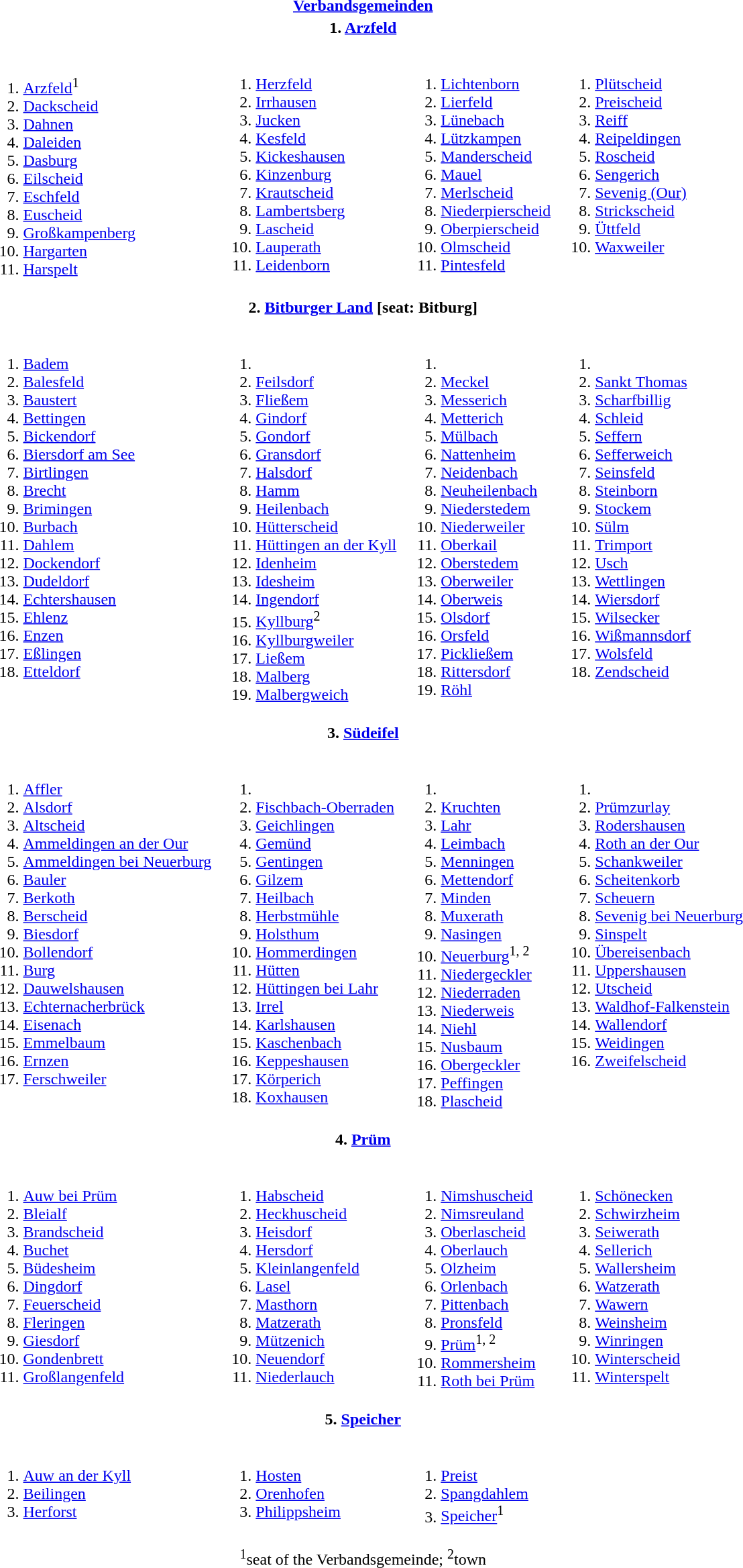<table>
<tr>
<th colspan=4><a href='#'>Verbandsgemeinden</a></th>
</tr>
<tr>
<th colspan=4><strong>1. <a href='#'>Arzfeld</a></strong></th>
</tr>
<tr valign=top>
<td><br><ol><li><a href='#'>Arzfeld</a><sup>1</sup></li><li><a href='#'>Dackscheid</a></li><li><a href='#'>Dahnen</a></li><li><a href='#'>Daleiden</a></li><li><a href='#'>Dasburg</a></li><li><a href='#'>Eilscheid</a></li><li><a href='#'>Eschfeld</a></li><li><a href='#'>Euscheid</a></li><li><a href='#'>Großkampenberg</a></li><li><a href='#'>Hargarten</a></li><li><a href='#'>Harspelt</a></li></ol></td>
<td><br><ol>
<li> <a href='#'>Herzfeld</a>
<li> <a href='#'>Irrhausen</a>
<li> <a href='#'>Jucken</a>
<li> <a href='#'>Kesfeld</a>
<li> <a href='#'>Kickeshausen</a>
<li> <a href='#'>Kinzenburg</a>
<li> <a href='#'>Krautscheid</a>
<li> <a href='#'>Lambertsberg</a>
<li> <a href='#'>Lascheid</a>
<li> <a href='#'>Lauperath</a>
<li> <a href='#'>Leidenborn</a>
</ol></td>
<td><br><ol>
<li> <a href='#'>Lichtenborn</a>
<li> <a href='#'>Lierfeld</a>
<li> <a href='#'>Lünebach</a>
<li> <a href='#'>Lützkampen</a>
<li> <a href='#'>Manderscheid</a>
<li> <a href='#'>Mauel</a>
<li> <a href='#'>Merlscheid</a>
<li> <a href='#'>Niederpierscheid</a>
<li> <a href='#'>Oberpierscheid</a>
<li> <a href='#'>Olmscheid</a>
<li> <a href='#'>Pintesfeld</a>
</ol></td>
<td><br><ol>
<li> <a href='#'>Plütscheid</a>
<li> <a href='#'>Preischeid</a>
<li> <a href='#'>Reiff</a>
<li> <a href='#'>Reipeldingen</a>
<li> <a href='#'>Roscheid</a>
<li> <a href='#'>Sengerich</a>
<li> <a href='#'>Sevenig (Our)</a>
<li> <a href='#'>Strickscheid</a>
<li> <a href='#'>Üttfeld</a>
<li> <a href='#'>Waxweiler</a>
</ol></td>
</tr>
<tr>
<th colspan=4><strong>2. <a href='#'>Bitburger Land</a></strong> [seat: Bitburg]</th>
</tr>
<tr valign=top>
<td><br><ol><li><a href='#'>Badem</a></li><li><a href='#'>Balesfeld</a></li><li><a href='#'>Baustert</a></li><li><a href='#'>Bettingen</a></li><li><a href='#'>Bickendorf</a></li><li><a href='#'>Biersdorf am See</a></li><li><a href='#'>Birtlingen</a></li><li><a href='#'>Brecht</a></li><li><a href='#'>Brimingen</a></li><li><a href='#'>Burbach</a></li><li><a href='#'>Dahlem</a></li><li><a href='#'>Dockendorf</a></li><li><a href='#'>Dudeldorf</a></li><li><a href='#'>Echtershausen</a></li><li><a href='#'>Ehlenz</a></li><li><a href='#'>Enzen</a></li><li><a href='#'>Eßlingen</a></li><li><a href='#'>Etteldorf</a></li></ol></td>
<td><br><ol><li><li><a href='#'>Feilsdorf</a></li><li><a href='#'>Fließem</a></li><li><a href='#'>Gindorf</a></li><li><a href='#'>Gondorf</a></li><li><a href='#'>Gransdorf</a></li><li><a href='#'>Halsdorf</a></li><li><a href='#'>Hamm</a></li><li><a href='#'>Heilenbach</a></li><li><a href='#'>Hütterscheid</a></li><li><a href='#'>Hüttingen an der Kyll</a></li><li><a href='#'>Idenheim</a></li><li><a href='#'>Idesheim</a></li><li><a href='#'>Ingendorf</a></li><li><a href='#'>Kyllburg</a><sup>2</sup></li><li><a href='#'>Kyllburgweiler</a></li><li><a href='#'>Ließem</a></li><li><a href='#'>Malberg</a></li><li><a href='#'>Malbergweich</a></li></ol></td>
<td><br><ol><li><li><a href='#'>Meckel</a></li><li><a href='#'>Messerich</a></li><li><a href='#'>Metterich</a></li><li><a href='#'>Mülbach</a></li><li><a href='#'>Nattenheim</a></li><li><a href='#'>Neidenbach</a></li><li><a href='#'>Neuheilenbach</a></li><li><a href='#'>Niederstedem</a></li><li><a href='#'>Niederweiler</a></li><li><a href='#'>Oberkail</a></li><li><a href='#'>Oberstedem</a></li><li><a href='#'>Oberweiler</a></li><li><a href='#'>Oberweis</a></li><li><a href='#'>Olsdorf</a></li><li><a href='#'>Orsfeld</a></li><li><a href='#'>Pickließem</a></li><li><a href='#'>Rittersdorf</a></li><li><a href='#'>Röhl</a></li></ol></td>
<td><br><ol><li><li><a href='#'>Sankt Thomas</a></li><li><a href='#'>Scharfbillig</a></li><li><a href='#'>Schleid</a></li><li><a href='#'>Seffern</a></li><li><a href='#'>Sefferweich</a></li><li><a href='#'>Seinsfeld</a></li><li><a href='#'>Steinborn</a></li><li><a href='#'>Stockem</a></li><li><a href='#'>Sülm</a></li><li><a href='#'>Trimport</a></li><li><a href='#'>Usch</a></li><li><a href='#'>Wettlingen</a></li><li><a href='#'>Wiersdorf</a></li><li><a href='#'>Wilsecker</a></li><li><a href='#'>Wißmannsdorf</a></li><li><a href='#'>Wolsfeld</a></li><li><a href='#'>Zendscheid</a></li></ol></td>
</tr>
<tr>
<th colspan=4><strong>3. <a href='#'>Südeifel</a></strong></th>
</tr>
<tr valign=top>
<td><br><ol><li><a href='#'>Affler</a></li><li><a href='#'>Alsdorf</a></li><li><a href='#'>Altscheid</a></li><li><a href='#'>Ammeldingen an der Our</a></li><li><a href='#'>Ammeldingen bei Neuerburg</a></li><li><a href='#'>Bauler</a></li><li><a href='#'>Berkoth</a></li><li><a href='#'>Berscheid</a></li><li><a href='#'>Biesdorf</a></li><li><a href='#'>Bollendorf</a></li><li><a href='#'>Burg</a></li><li><a href='#'>Dauwelshausen</a></li><li><a href='#'>Echternacherbrück</a></li><li><a href='#'>Eisenach</a></li><li><a href='#'>Emmelbaum</a></li><li><a href='#'>Ernzen</a></li><li><a href='#'>Ferschweiler</a></li></ol></td>
<td><br><ol><li><li><a href='#'>Fischbach-Oberraden</a></li><li><a href='#'>Geichlingen</a></li><li><a href='#'>Gemünd</a></li><li><a href='#'>Gentingen</a></li><li><a href='#'>Gilzem</a></li><li><a href='#'>Heilbach</a></li><li><a href='#'>Herbstmühle</a></li><li><a href='#'>Holsthum</a></li><li><a href='#'>Hommerdingen</a></li><li><a href='#'>Hütten</a></li><li><a href='#'>Hüttingen bei Lahr</a></li><li><a href='#'>Irrel</a></li><li><a href='#'>Karlshausen</a></li><li><a href='#'>Kaschenbach</a></li><li><a href='#'>Keppeshausen</a></li><li><a href='#'>Körperich</a></li><li><a href='#'>Koxhausen</a></li></ol></td>
<td><br><ol><li><li><a href='#'>Kruchten</a></li><li><a href='#'>Lahr</a></li><li><a href='#'>Leimbach</a></li><li><a href='#'>Menningen</a></li><li><a href='#'>Mettendorf</a></li><li><a href='#'>Minden</a></li><li><a href='#'>Muxerath</a></li><li><a href='#'>Nasingen</a></li><li><a href='#'>Neuerburg</a><sup>1, 2</sup></li><li><a href='#'>Niedergeckler</a></li><li><a href='#'>Niederraden</a></li><li><a href='#'>Niederweis</a></li><li><a href='#'>Niehl</a></li><li><a href='#'>Nusbaum</a></li><li><a href='#'>Obergeckler</a></li><li><a href='#'>Peffingen</a></li><li><a href='#'>Plascheid</a></li></ol></td>
<td><br><ol><li><li><a href='#'>Prümzurlay</a></li><li><a href='#'>Rodershausen</a></li><li><a href='#'>Roth an der Our</a></li><li><a href='#'>Schankweiler</a></li><li><a href='#'>Scheitenkorb</a></li><li><a href='#'>Scheuern</a></li><li><a href='#'>Sevenig bei Neuerburg</a></li><li><a href='#'>Sinspelt</a></li><li><a href='#'>Übereisenbach</a></li><li><a href='#'>Uppershausen</a></li><li><a href='#'>Utscheid</a></li><li><a href='#'>Waldhof-Falkenstein</a></li><li><a href='#'>Wallendorf</a></li><li><a href='#'>Weidingen</a></li><li><a href='#'>Zweifelscheid</a></li></ol></td>
</tr>
<tr>
<th colspan=4><strong>4. <a href='#'>Prüm</a></strong></th>
</tr>
<tr valign=top>
<td><br><ol><li><a href='#'>Auw bei Prüm</a></li><li><a href='#'>Bleialf</a></li><li><a href='#'>Brandscheid</a></li><li><a href='#'>Buchet</a></li><li><a href='#'>Büdesheim</a></li><li><a href='#'>Dingdorf</a></li><li><a href='#'>Feuerscheid</a></li><li><a href='#'>Fleringen</a></li><li><a href='#'>Giesdorf</a></li><li><a href='#'>Gondenbrett</a></li><li><a href='#'>Großlangenfeld</a></li></ol></td>
<td><br><ol>
<li> <a href='#'>Habscheid</a>
<li> <a href='#'>Heckhuscheid</a>
<li> <a href='#'>Heisdorf</a>
<li> <a href='#'>Hersdorf</a>
<li> <a href='#'>Kleinlangenfeld</a>
<li> <a href='#'>Lasel</a>
<li> <a href='#'>Masthorn</a>
<li> <a href='#'>Matzerath</a>
<li> <a href='#'>Mützenich</a>
<li> <a href='#'>Neuendorf</a>
<li> <a href='#'>Niederlauch</a>
</ol></td>
<td><br><ol>
<li> <a href='#'>Nimshuscheid</a>
<li> <a href='#'>Nimsreuland</a>
<li> <a href='#'>Oberlascheid</a>
<li> <a href='#'>Oberlauch</a>
<li> <a href='#'>Olzheim</a>
<li> <a href='#'>Orlenbach</a>
<li> <a href='#'>Pittenbach</a>
<li> <a href='#'>Pronsfeld</a>
<li> <a href='#'>Prüm</a><sup>1, 2</sup>
<li> <a href='#'>Rommersheim</a>
<li> <a href='#'>Roth bei Prüm</a>
</ol></td>
<td><br><ol>
<li> <a href='#'>Schönecken</a>
<li> <a href='#'>Schwirzheim</a>
<li> <a href='#'>Seiwerath</a>
<li> <a href='#'>Sellerich</a>
<li> <a href='#'>Wallersheim</a>
<li> <a href='#'>Watzerath</a>
<li> <a href='#'>Wawern</a>
<li> <a href='#'>Weinsheim</a>
<li> <a href='#'>Winringen</a>
<li> <a href='#'>Winterscheid</a>
<li> <a href='#'>Winterspelt</a>
</ol></td>
</tr>
<tr>
<th colspan=4><strong>5. <a href='#'>Speicher</a></strong></th>
</tr>
<tr valign=top>
<td><br><ol><li><a href='#'>Auw an der Kyll</a></li><li><a href='#'>Beilingen</a></li><li><a href='#'>Herforst</a></li></ol></td>
<td><br><ol>
<li> <a href='#'>Hosten</a>
<li> <a href='#'>Orenhofen</a>
<li> <a href='#'>Philippsheim</a>
</ol></td>
<td><br><ol>
<li> <a href='#'>Preist</a>
<li> <a href='#'>Spangdahlem</a>
<li> <a href='#'>Speicher</a><sup>1</sup>
</ol></td>
<td></td>
</tr>
<tr>
<td colspan="4" style="text-align:center;"><sup>1</sup>seat of the Verbandsgemeinde; <sup>2</sup>town</td>
</tr>
</table>
